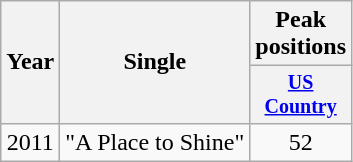<table class="wikitable" style="text-align:center;">
<tr>
<th rowspan="2">Year</th>
<th rowspan="2">Single</th>
<th>Peak positions</th>
</tr>
<tr style="font-size:smaller;">
<th style="width:60px;"><a href='#'>US Country</a></th>
</tr>
<tr>
<td>2011</td>
<td style="text-align:left;">"A Place to Shine"</td>
<td>52</td>
</tr>
</table>
